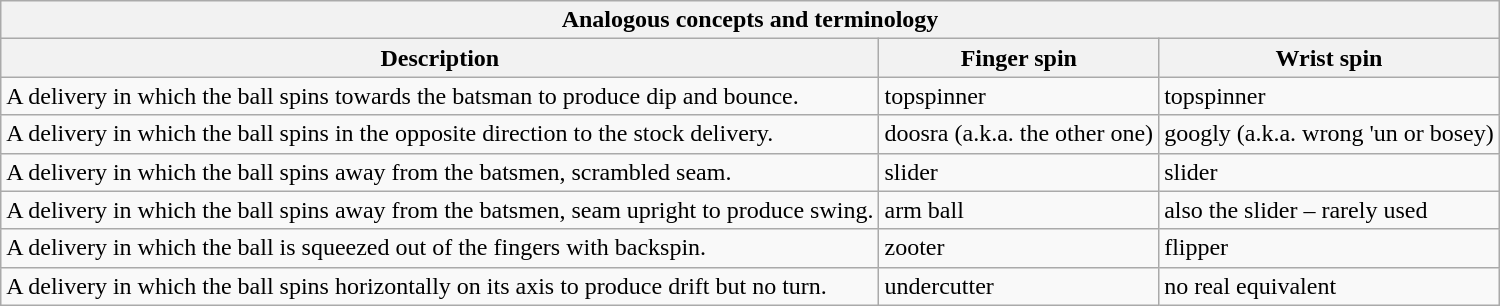<table class=wikitable>
<tr>
<th colspan=3>Analogous concepts and terminology</th>
</tr>
<tr>
<th>Description</th>
<th>Finger spin</th>
<th>Wrist spin</th>
</tr>
<tr>
<td>A delivery in which the ball spins towards the batsman to produce dip and bounce.</td>
<td>topspinner</td>
<td>topspinner</td>
</tr>
<tr>
<td>A delivery in which the ball spins in the opposite direction to the stock delivery.</td>
<td>doosra (a.k.a. the other one)</td>
<td>googly (a.k.a. wrong 'un or bosey)</td>
</tr>
<tr>
<td>A delivery in which the ball spins away from the batsmen, scrambled seam.</td>
<td>slider</td>
<td>slider</td>
</tr>
<tr>
<td>A delivery in which the ball spins away from the batsmen, seam upright to produce swing.</td>
<td>arm ball</td>
<td>also the slider – rarely used</td>
</tr>
<tr>
<td>A delivery in which the ball is squeezed out of the fingers with backspin.</td>
<td>zooter</td>
<td>flipper</td>
</tr>
<tr>
<td>A delivery in which the ball spins horizontally on its axis to produce drift but no turn.</td>
<td>undercutter</td>
<td>no real equivalent</td>
</tr>
</table>
